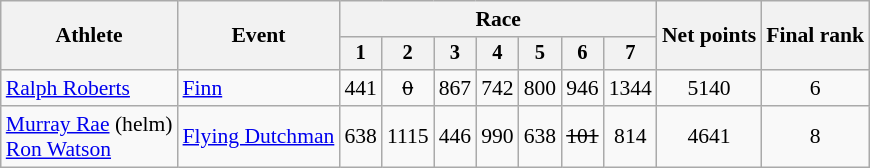<table class="wikitable" style="font-size:90%">
<tr>
<th rowspan=2>Athlete</th>
<th rowspan=2>Event</th>
<th colspan=7>Race</th>
<th rowspan=2>Net points</th>
<th rowspan=2>Final rank</th>
</tr>
<tr style="font-size:95%">
<th>1</th>
<th>2</th>
<th>3</th>
<th>4</th>
<th>5</th>
<th>6</th>
<th>7</th>
</tr>
<tr align=center>
<td align=left><a href='#'>Ralph Roberts</a></td>
<td align=left><a href='#'>Finn</a></td>
<td>441</td>
<td><s>0</s><br><s></s></td>
<td>867</td>
<td>742</td>
<td>800</td>
<td>946</td>
<td>1344</td>
<td>5140</td>
<td>6</td>
</tr>
<tr align=center>
<td align=left><a href='#'>Murray Rae</a> (helm)<br><a href='#'>Ron Watson</a></td>
<td align=left><a href='#'>Flying Dutchman</a></td>
<td>638</td>
<td>1115</td>
<td>446</td>
<td>990</td>
<td>638</td>
<td><s>101<br></s></td>
<td>814</td>
<td>4641</td>
<td>8</td>
</tr>
</table>
